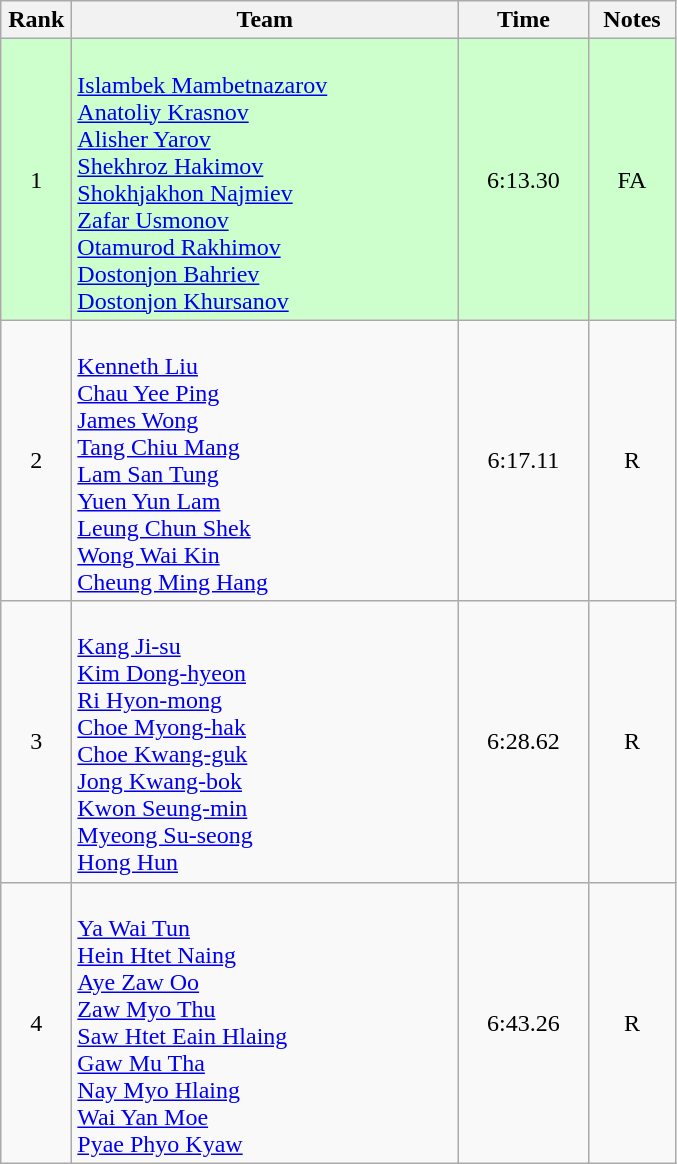<table class=wikitable style="text-align:center">
<tr>
<th width=40>Rank</th>
<th width=250>Team</th>
<th width=80>Time</th>
<th width=50>Notes</th>
</tr>
<tr bgcolor="ccffcc">
<td>1</td>
<td align="left"><br><a href='#'>Islambek Mambetnazarov</a><br><a href='#'>Anatoliy Krasnov</a><br><a href='#'>Alisher Yarov</a><br><a href='#'>Shekhroz Hakimov</a><br><a href='#'>Shokhjakhon Najmiev</a><br><a href='#'>Zafar Usmonov</a><br><a href='#'>Otamurod Rakhimov</a><br><a href='#'>Dostonjon Bahriev</a><br><a href='#'>Dostonjon Khursanov</a></td>
<td>6:13.30</td>
<td>FA</td>
</tr>
<tr>
<td>2</td>
<td align="left"><br><a href='#'>Kenneth Liu</a><br><a href='#'>Chau Yee Ping</a><br><a href='#'>James Wong</a><br><a href='#'>Tang Chiu Mang</a><br><a href='#'>Lam San Tung</a><br><a href='#'>Yuen Yun Lam</a><br><a href='#'>Leung Chun Shek</a><br><a href='#'>Wong Wai Kin</a><br><a href='#'>Cheung Ming Hang</a></td>
<td>6:17.11</td>
<td>R</td>
</tr>
<tr>
<td>3</td>
<td align="left"><br><a href='#'>Kang Ji-su</a><br><a href='#'>Kim Dong-hyeon</a><br><a href='#'>Ri Hyon-mong</a><br><a href='#'>Choe Myong-hak</a><br><a href='#'>Choe Kwang-guk</a><br><a href='#'>Jong Kwang-bok</a><br><a href='#'>Kwon Seung-min</a><br><a href='#'>Myeong Su-seong</a><br><a href='#'>Hong Hun</a></td>
<td>6:28.62</td>
<td>R</td>
</tr>
<tr>
<td>4</td>
<td align="left"><br><a href='#'>Ya Wai Tun</a><br><a href='#'>Hein Htet Naing</a><br><a href='#'>Aye Zaw Oo</a><br><a href='#'>Zaw Myo Thu</a><br><a href='#'>Saw Htet Eain Hlaing</a><br><a href='#'>Gaw Mu Tha</a><br><a href='#'>Nay Myo Hlaing</a><br><a href='#'>Wai Yan Moe</a><br><a href='#'>Pyae Phyo Kyaw</a></td>
<td>6:43.26</td>
<td>R</td>
</tr>
</table>
